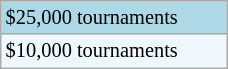<table class="wikitable"  style="font-size:85%; width:12%;">
<tr style="background:lightblue;">
<td>$25,000 tournaments</td>
</tr>
<tr style="background:#f0f8ff;">
<td>$10,000 tournaments</td>
</tr>
</table>
